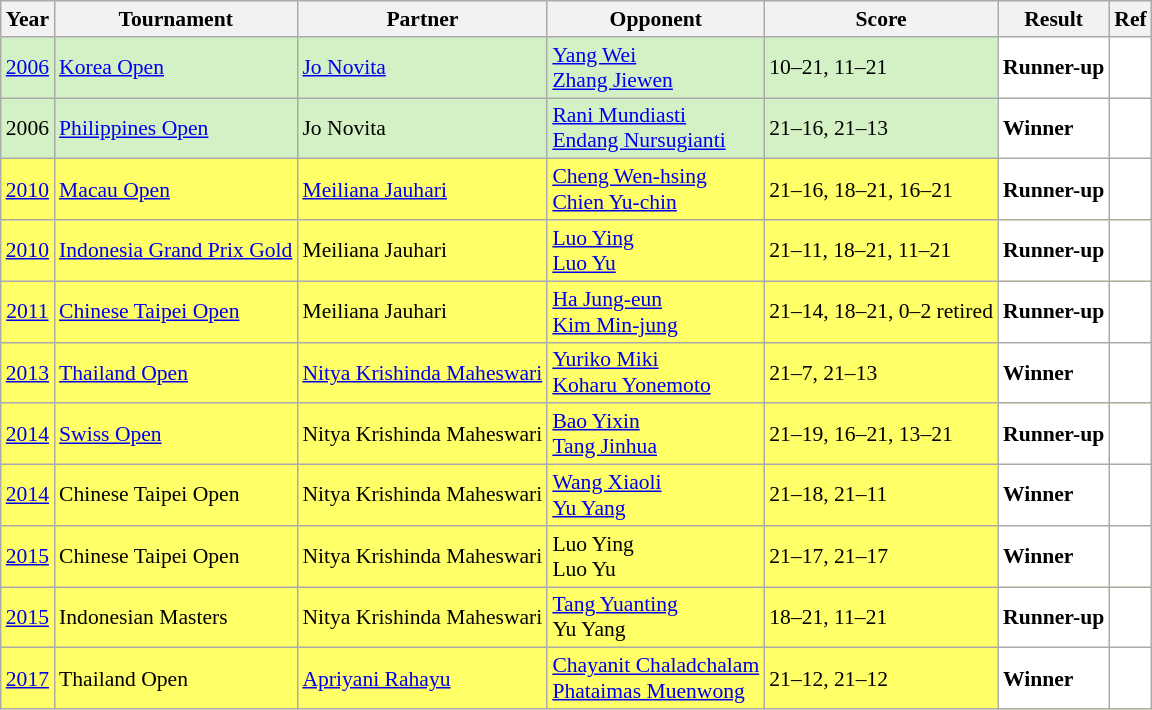<table class="sortable wikitable" style="font-size: 90%">
<tr>
<th>Year</th>
<th>Tournament</th>
<th>Partner</th>
<th>Opponent</th>
<th>Score</th>
<th>Result</th>
<th>Ref</th>
</tr>
<tr style="background:#D4F1C5">
<td align="center"><a href='#'>2006</a></td>
<td align="left"><a href='#'>Korea Open</a></td>
<td align="left"> <a href='#'>Jo Novita</a></td>
<td align="left"> <a href='#'>Yang Wei</a><br> <a href='#'>Zhang Jiewen</a></td>
<td align="left">10–21, 11–21</td>
<td style="text-align:left; background:white"> <strong>Runner-up</strong></td>
<td style="text-align:center; background:white"></td>
</tr>
<tr style="background:#D4F1C5">
<td align="center">2006</td>
<td align="left"><a href='#'>Philippines Open</a></td>
<td align="left"> Jo Novita</td>
<td align="left"> <a href='#'>Rani Mundiasti</a><br> <a href='#'>Endang Nursugianti</a></td>
<td align="left">21–16, 21–13</td>
<td style="text-align:left; background:white"> <strong>Winner</strong></td>
<td style="text-align:center; background:white"></td>
</tr>
<tr style="background:#FFFF67">
<td align="center"><a href='#'>2010</a></td>
<td align="left"><a href='#'>Macau Open</a></td>
<td align="left"> <a href='#'>Meiliana Jauhari</a></td>
<td align="left"> <a href='#'>Cheng Wen-hsing</a><br> <a href='#'>Chien Yu-chin</a></td>
<td align="left">21–16, 18–21, 16–21</td>
<td style="text-align:left; background:white"> <strong>Runner-up</strong></td>
<td style="text-align:center; background:white"></td>
</tr>
<tr style="background:#FFFF67">
<td align="center"><a href='#'>2010</a></td>
<td align="left"><a href='#'>Indonesia Grand Prix Gold</a></td>
<td align="left"> Meiliana Jauhari</td>
<td align="left"> <a href='#'>Luo Ying</a><br> <a href='#'>Luo Yu</a></td>
<td align="left">21–11, 18–21, 11–21</td>
<td style="text-align:left; background:white"> <strong>Runner-up</strong></td>
<td style="text-align:center; background:white"></td>
</tr>
<tr style="background:#FFFF67">
<td align="center"><a href='#'>2011</a></td>
<td align="left"><a href='#'>Chinese Taipei Open</a></td>
<td align="left"> Meiliana Jauhari</td>
<td align="left"> <a href='#'>Ha Jung-eun</a><br> <a href='#'>Kim Min-jung</a></td>
<td align="left">21–14, 18–21, 0–2 retired</td>
<td style="text-align:left; background:white"> <strong>Runner-up</strong></td>
<td style="text-align:center; background:white"></td>
</tr>
<tr style="background:#FFFF67">
<td align="center"><a href='#'>2013</a></td>
<td align="left"><a href='#'>Thailand Open</a></td>
<td align="left"> <a href='#'>Nitya Krishinda Maheswari</a></td>
<td align="left"> <a href='#'>Yuriko Miki</a><br> <a href='#'>Koharu Yonemoto</a></td>
<td align="left">21–7, 21–13</td>
<td style="text-align:left; background:white"> <strong>Winner</strong></td>
<td style="text-align:center; background:white"></td>
</tr>
<tr style="background:#FFFF67">
<td align="center"><a href='#'>2014</a></td>
<td align="left"><a href='#'>Swiss Open</a></td>
<td align="left"> Nitya Krishinda Maheswari</td>
<td align="left"> <a href='#'>Bao Yixin</a><br> <a href='#'>Tang Jinhua</a></td>
<td align="left">21–19, 16–21, 13–21</td>
<td style="text-align:left; background:white"> <strong>Runner-up</strong></td>
<td style="text-align:center; background:white"></td>
</tr>
<tr style="background:#FFFF67">
<td align="center"><a href='#'>2014</a></td>
<td align="left">Chinese Taipei Open</td>
<td align="left"> Nitya Krishinda Maheswari</td>
<td align="left"> <a href='#'>Wang Xiaoli</a><br> <a href='#'>Yu Yang</a></td>
<td align="left">21–18, 21–11</td>
<td style="text-align:left; background:white"> <strong>Winner</strong></td>
<td style="text-align:center; background:white"></td>
</tr>
<tr style="background:#FFFF67">
<td align="center"><a href='#'>2015</a></td>
<td align="left">Chinese Taipei Open</td>
<td align="left"> Nitya Krishinda Maheswari</td>
<td align="left"> Luo Ying<br> Luo Yu</td>
<td align="left">21–17, 21–17</td>
<td style="text-align: left; background:white"> <strong>Winner</strong></td>
<td style="text-align:center; background:white"></td>
</tr>
<tr style="background:#FFFF67">
<td align="center"><a href='#'>2015</a></td>
<td align="left">Indonesian Masters</td>
<td align="left"> Nitya Krishinda Maheswari</td>
<td align="left"> <a href='#'>Tang Yuanting</a><br> Yu Yang</td>
<td align="left">18–21, 11–21</td>
<td style="text-align: left; background:white"> <strong>Runner-up</strong></td>
<td style="text-align:center; background:white"></td>
</tr>
<tr style="background:#FFFF67">
<td align="center"><a href='#'>2017</a></td>
<td align="left">Thailand Open</td>
<td align="left"> <a href='#'>Apriyani Rahayu</a></td>
<td align="left"> <a href='#'>Chayanit Chaladchalam</a><br> <a href='#'>Phataimas Muenwong</a></td>
<td align="left">21–12, 21–12</td>
<td style="text-align: left; background:white"> <strong>Winner</strong></td>
<td style="text-align:center; background:white"></td>
</tr>
</table>
